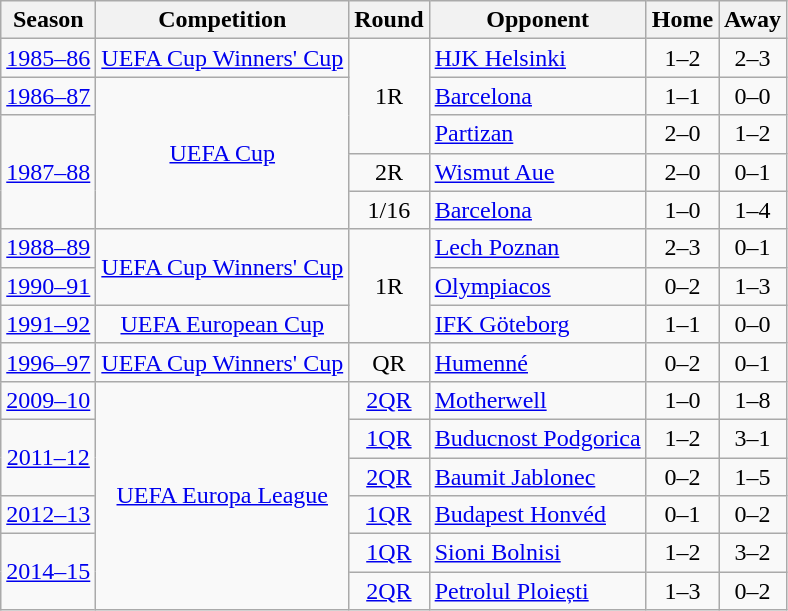<table class="wikitable" style="text-align:center">
<tr>
<th>Season</th>
<th>Competition</th>
<th>Round</th>
<th>Opponent</th>
<th>Home</th>
<th>Away</th>
</tr>
<tr>
<td><a href='#'>1985–86</a></td>
<td><a href='#'>UEFA Cup Winners' Cup</a></td>
<td rowspan="3">1R</td>
<td style="text-align:left"> <a href='#'>HJK Helsinki</a></td>
<td>1–2</td>
<td>2–3</td>
</tr>
<tr>
<td><a href='#'>1986–87</a></td>
<td rowspan="4"><a href='#'>UEFA Cup</a></td>
<td style="text-align:left"> <a href='#'>Barcelona</a></td>
<td>1–1</td>
<td>0–0</td>
</tr>
<tr>
<td rowspan="3"><a href='#'>1987–88</a></td>
<td style="text-align:left"> <a href='#'>Partizan</a></td>
<td>2–0</td>
<td>1–2</td>
</tr>
<tr>
<td>2R</td>
<td style="text-align:left"> <a href='#'>Wismut Aue</a></td>
<td>2–0</td>
<td>0–1</td>
</tr>
<tr>
<td>1/16</td>
<td style="text-align:left"> <a href='#'>Barcelona</a></td>
<td>1–0</td>
<td>1–4</td>
</tr>
<tr>
<td><a href='#'>1988–89</a></td>
<td rowspan="2"><a href='#'>UEFA Cup Winners' Cup</a></td>
<td rowspan="3">1R</td>
<td style="text-align:left"> <a href='#'>Lech Poznan</a></td>
<td>2–3</td>
<td>0–1</td>
</tr>
<tr>
<td><a href='#'>1990–91</a></td>
<td style="text-align:left"> <a href='#'>Olympiacos</a></td>
<td>0–2</td>
<td>1–3</td>
</tr>
<tr>
<td><a href='#'>1991–92</a></td>
<td><a href='#'>UEFA European Cup</a></td>
<td style="text-align:left"> <a href='#'>IFK Göteborg</a></td>
<td>1–1</td>
<td>0–0</td>
</tr>
<tr>
<td><a href='#'>1996–97</a></td>
<td><a href='#'>UEFA Cup Winners' Cup</a></td>
<td>QR</td>
<td style="text-align:left"> <a href='#'>Humenné</a></td>
<td>0–2</td>
<td>0–1</td>
</tr>
<tr>
<td><a href='#'>2009–10</a></td>
<td rowspan="6"><a href='#'>UEFA Europa League</a></td>
<td><a href='#'>2QR</a></td>
<td style="text-align:left"> <a href='#'>Motherwell</a></td>
<td>1–0</td>
<td>1–8</td>
</tr>
<tr>
<td rowspan="2"><a href='#'>2011–12</a></td>
<td><a href='#'>1QR</a></td>
<td style="text-align:left"> <a href='#'>Buducnost Podgorica</a></td>
<td>1–2</td>
<td>3–1</td>
</tr>
<tr>
<td><a href='#'>2QR</a></td>
<td style="text-align:left"> <a href='#'>Baumit Jablonec</a></td>
<td>0–2</td>
<td>1–5</td>
</tr>
<tr>
<td><a href='#'>2012–13</a></td>
<td><a href='#'>1QR</a></td>
<td style="text-align:left"> <a href='#'>Budapest Honvéd</a></td>
<td>0–1</td>
<td>0–2</td>
</tr>
<tr>
<td rowspan="2"><a href='#'>2014–15</a></td>
<td><a href='#'>1QR</a></td>
<td style="text-align:left"> <a href='#'>Sioni Bolnisi</a></td>
<td>1–2</td>
<td>3–2</td>
</tr>
<tr>
<td><a href='#'>2QR</a></td>
<td style="text-align:left"> <a href='#'>Petrolul Ploiești</a></td>
<td>1–3</td>
<td>0–2</td>
</tr>
</table>
